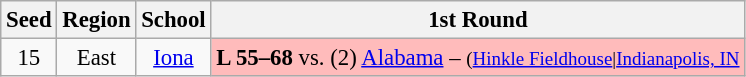<table class="sortable wikitable" style="white-space:nowrap; text-align: center; font-size:95%;">
<tr>
<th>Seed</th>
<th>Region</th>
<th>School</th>
<th>1st Round</th>
</tr>
<tr>
<td>15</td>
<td>East</td>
<td><a href='#'>Iona</a></td>
<td style="background:#fbb;"><strong>L 55–68</strong> vs. (2) <a href='#'>Alabama</a> – <small>(<a href='#'>Hinkle Fieldhouse</a>|<a href='#'>Indianapolis, IN</a></small></td>
</tr>
</table>
